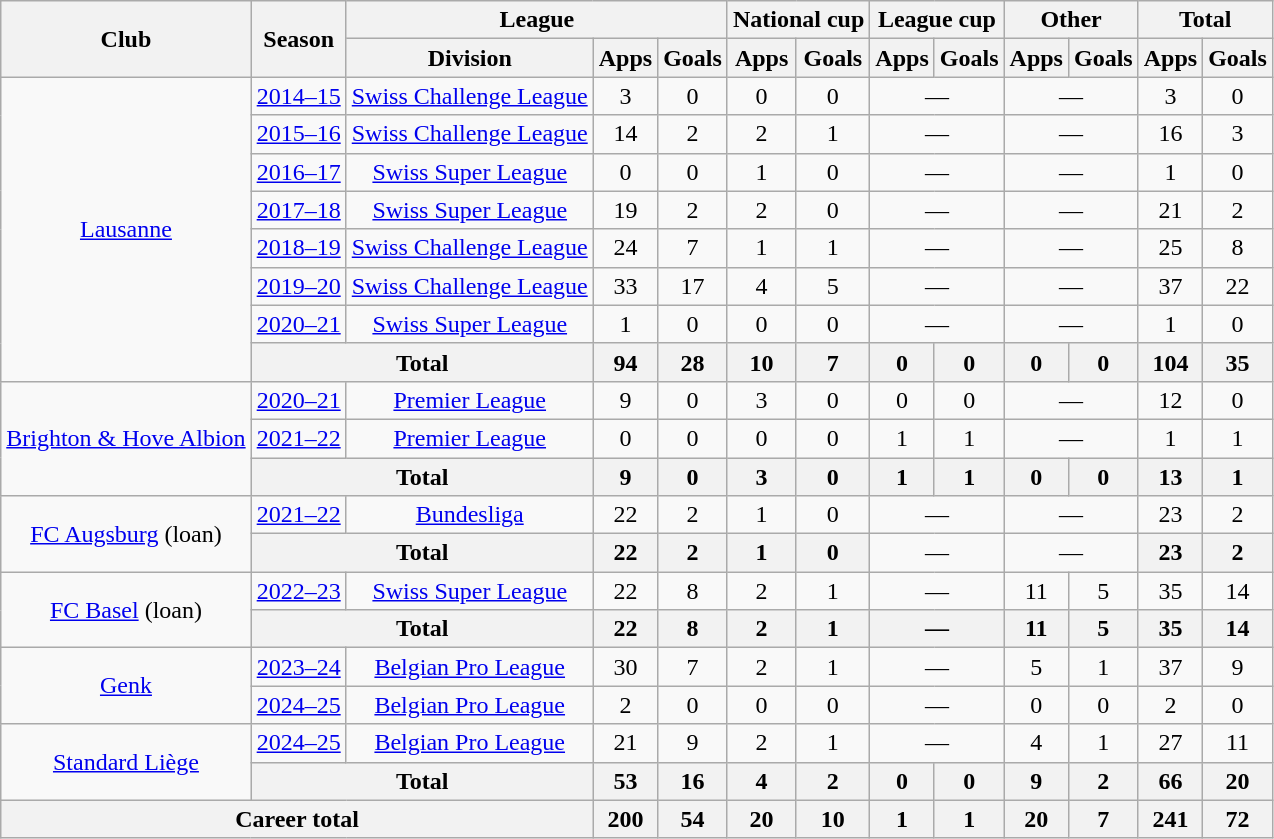<table class="wikitable" style="text-align:center">
<tr>
<th rowspan="2">Club</th>
<th rowspan="2">Season</th>
<th colspan="3">League</th>
<th colspan="2">National cup</th>
<th colspan="2">League cup</th>
<th colspan="2">Other</th>
<th colspan="2">Total</th>
</tr>
<tr>
<th>Division</th>
<th>Apps</th>
<th>Goals</th>
<th>Apps</th>
<th>Goals</th>
<th>Apps</th>
<th>Goals</th>
<th>Apps</th>
<th>Goals</th>
<th>Apps</th>
<th>Goals</th>
</tr>
<tr>
<td rowspan="8"><a href='#'>Lausanne</a></td>
<td><a href='#'>2014–15</a></td>
<td><a href='#'>Swiss Challenge League</a></td>
<td>3</td>
<td>0</td>
<td>0</td>
<td>0</td>
<td colspan="2">—</td>
<td colspan="2">—</td>
<td>3</td>
<td>0</td>
</tr>
<tr>
<td><a href='#'>2015–16</a></td>
<td><a href='#'>Swiss Challenge League</a></td>
<td>14</td>
<td>2</td>
<td>2</td>
<td>1</td>
<td colspan="2">—</td>
<td colspan="2">—</td>
<td>16</td>
<td>3</td>
</tr>
<tr>
<td><a href='#'>2016–17</a></td>
<td><a href='#'>Swiss Super League</a></td>
<td>0</td>
<td>0</td>
<td>1</td>
<td>0</td>
<td colspan="2">—</td>
<td colspan="2">—</td>
<td>1</td>
<td>0</td>
</tr>
<tr>
<td><a href='#'>2017–18</a></td>
<td><a href='#'>Swiss Super League</a></td>
<td>19</td>
<td>2</td>
<td>2</td>
<td>0</td>
<td colspan="2">—</td>
<td colspan="2">—</td>
<td>21</td>
<td>2</td>
</tr>
<tr>
<td><a href='#'>2018–19</a></td>
<td><a href='#'>Swiss Challenge League</a></td>
<td>24</td>
<td>7</td>
<td>1</td>
<td>1</td>
<td colspan="2">—</td>
<td colspan="2">—</td>
<td>25</td>
<td>8</td>
</tr>
<tr>
<td><a href='#'>2019–20</a></td>
<td><a href='#'>Swiss Challenge League</a></td>
<td>33</td>
<td>17</td>
<td>4</td>
<td>5</td>
<td colspan="2">—</td>
<td colspan="2">—</td>
<td>37</td>
<td>22</td>
</tr>
<tr>
<td><a href='#'>2020–21</a></td>
<td><a href='#'>Swiss Super League</a></td>
<td>1</td>
<td>0</td>
<td>0</td>
<td>0</td>
<td colspan="2">—</td>
<td colspan="2">—</td>
<td>1</td>
<td>0</td>
</tr>
<tr>
<th colspan="2">Total</th>
<th>94</th>
<th>28</th>
<th>10</th>
<th>7</th>
<th>0</th>
<th>0</th>
<th>0</th>
<th>0</th>
<th>104</th>
<th>35</th>
</tr>
<tr>
<td rowspan=3><a href='#'>Brighton & Hove Albion</a></td>
<td><a href='#'>2020–21</a></td>
<td><a href='#'>Premier League</a></td>
<td>9</td>
<td>0</td>
<td>3</td>
<td>0</td>
<td>0</td>
<td>0</td>
<td colspan="2">—</td>
<td>12</td>
<td>0</td>
</tr>
<tr>
<td><a href='#'>2021–22</a></td>
<td><a href='#'>Premier League</a></td>
<td>0</td>
<td>0</td>
<td>0</td>
<td>0</td>
<td>1</td>
<td>1</td>
<td colspan="2">—</td>
<td>1</td>
<td>1</td>
</tr>
<tr>
<th colspan="2">Total</th>
<th>9</th>
<th>0</th>
<th>3</th>
<th>0</th>
<th>1</th>
<th>1</th>
<th>0</th>
<th>0</th>
<th>13</th>
<th>1</th>
</tr>
<tr>
<td rowspan="2"><a href='#'>FC Augsburg</a> (loan)</td>
<td><a href='#'>2021–22</a></td>
<td><a href='#'>Bundesliga</a></td>
<td>22</td>
<td>2</td>
<td>1</td>
<td>0</td>
<td colspan="2">—</td>
<td colspan="2">—</td>
<td>23</td>
<td>2</td>
</tr>
<tr>
<th colspan="2">Total</th>
<th>22</th>
<th>2</th>
<th>1</th>
<th>0</th>
<td colspan="2">—</td>
<td colspan="2">—</td>
<th>23</th>
<th>2</th>
</tr>
<tr>
<td rowspan="2"><a href='#'>FC Basel</a> (loan)</td>
<td><a href='#'>2022–23</a></td>
<td><a href='#'>Swiss Super League</a></td>
<td>22</td>
<td>8</td>
<td>2</td>
<td>1</td>
<td colspan="2">—</td>
<td>11</td>
<td>5</td>
<td>35</td>
<td>14</td>
</tr>
<tr>
<th colspan="2">Total</th>
<th>22</th>
<th>8</th>
<th>2</th>
<th>1</th>
<th colspan="2">—</th>
<th>11</th>
<th>5</th>
<th>35</th>
<th>14</th>
</tr>
<tr>
<td rowspan="2"><a href='#'>Genk</a></td>
<td><a href='#'>2023–24</a></td>
<td><a href='#'>Belgian Pro League</a></td>
<td>30</td>
<td>7</td>
<td>2</td>
<td>1</td>
<td colspan="2">—</td>
<td>5</td>
<td>1</td>
<td>37</td>
<td>9</td>
</tr>
<tr>
<td><a href='#'>2024–25</a></td>
<td><a href='#'>Belgian Pro League</a></td>
<td>2</td>
<td>0</td>
<td>0</td>
<td>0</td>
<td colspan="2">—</td>
<td>0</td>
<td>0</td>
<td>2</td>
<td>0</td>
</tr>
<tr>
<td rowspan="2"><a href='#'>Standard Liège</a></td>
<td><a href='#'>2024–25</a></td>
<td><a href='#'>Belgian Pro League</a></td>
<td>21</td>
<td>9</td>
<td>2</td>
<td>1</td>
<td colspan="2">—</td>
<td>4</td>
<td>1</td>
<td>27</td>
<td>11</td>
</tr>
<tr>
<th colspan="2">Total</th>
<th>53</th>
<th>16</th>
<th>4</th>
<th>2</th>
<th>0</th>
<th>0</th>
<th>9</th>
<th>2</th>
<th>66</th>
<th>20</th>
</tr>
<tr>
<th colspan="3">Career total</th>
<th>200</th>
<th>54</th>
<th>20</th>
<th>10</th>
<th>1</th>
<th>1</th>
<th>20</th>
<th>7</th>
<th>241</th>
<th>72</th>
</tr>
</table>
